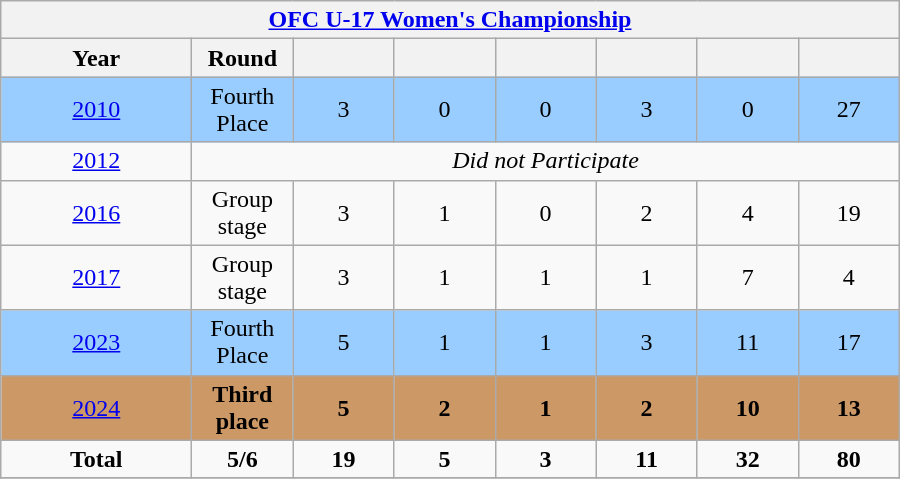<table class="wikitable" style="text-align: center;">
<tr>
<th colspan=10><a href='#'>OFC U-17 Women's Championship</a></th>
</tr>
<tr>
<th width=120>Year</th>
<th width=60>Round</th>
<th width=60></th>
<th width=60></th>
<th width=60></th>
<th width=60></th>
<th width=60></th>
<th width=60></th>
</tr>
<tr style="background:#9acdff;">
<td> <a href='#'>2010</a></td>
<td>Fourth Place</td>
<td>3</td>
<td>0</td>
<td>0</td>
<td>3</td>
<td>0</td>
<td>27</td>
</tr>
<tr>
<td> <a href='#'>2012</a></td>
<td colspan=8><em>Did not Participate</em></td>
</tr>
<tr>
<td> <a href='#'>2016</a></td>
<td>Group stage</td>
<td>3</td>
<td>1</td>
<td>0</td>
<td>2</td>
<td>4</td>
<td>19</td>
</tr>
<tr>
<td> <a href='#'>2017</a></td>
<td>Group stage</td>
<td>3</td>
<td>1</td>
<td>1</td>
<td>1</td>
<td>7</td>
<td>4</td>
</tr>
<tr style="background:#9acdff;">
<td> <a href='#'>2023</a></td>
<td>Fourth Place</td>
<td>5</td>
<td>1</td>
<td>1</td>
<td>3</td>
<td>11</td>
<td>17</td>
</tr>
<tr bgcolor=#cc9966>
<td> <a href='#'>2024</a></td>
<td><strong>Third place</strong></td>
<td><strong>5</strong></td>
<td><strong>2</strong></td>
<td><strong>1</strong></td>
<td><strong>2</strong></td>
<td><strong>10</strong></td>
<td><strong>13</strong></td>
</tr>
<tr>
<td><strong>Total</strong></td>
<td><strong>5/6</strong></td>
<td><strong>19</strong></td>
<td><strong>5</strong></td>
<td><strong>3</strong></td>
<td><strong>11</strong></td>
<td><strong>32</strong></td>
<td><strong>80</strong></td>
</tr>
<tr>
</tr>
</table>
